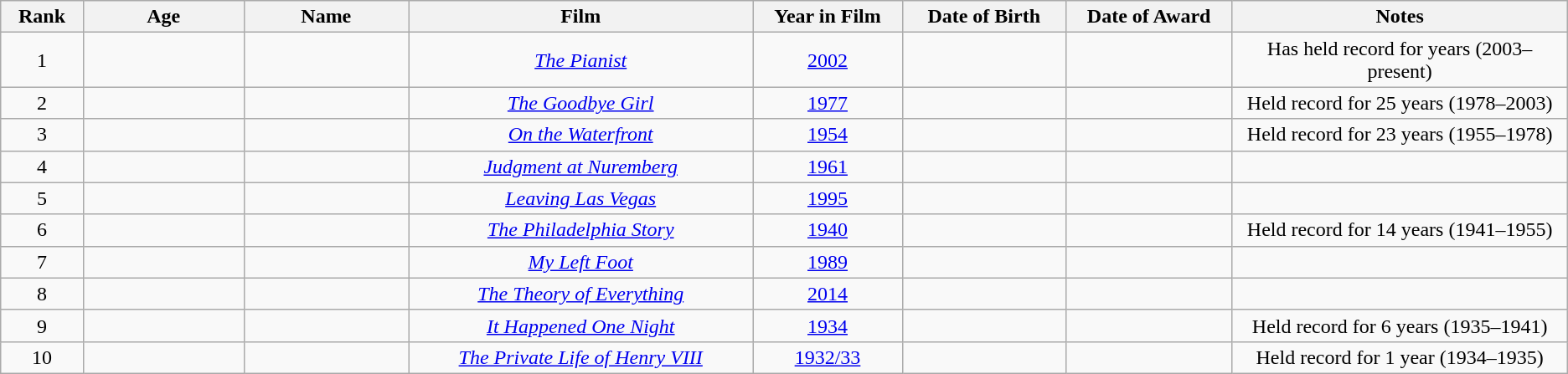<table class="wikitable sortable" style="text-align: center">
<tr>
<th style="width:065px;">Rank</th>
<th style="width:150px;">Age</th>
<th style="width:150px;">Name</th>
<th style="width:325px;">Film</th>
<th style="width:130px;">Year in Film</th>
<th style="width:150px;">Date of Birth</th>
<th style="width:150px;">Date of Award</th>
<th style="width:325px;">Notes</th>
</tr>
<tr>
<td>1</td>
<td></td>
<td></td>
<td><em><a href='#'>The Pianist</a></em></td>
<td><a href='#'>2002</a></td>
<td></td>
<td></td>
<td>Has held record for  years (2003–present)</td>
</tr>
<tr>
<td>2</td>
<td></td>
<td></td>
<td><em><a href='#'>The Goodbye Girl</a></em></td>
<td><a href='#'>1977</a></td>
<td></td>
<td></td>
<td>Held record for 25 years (1978–2003)</td>
</tr>
<tr>
<td>3</td>
<td></td>
<td></td>
<td><em><a href='#'>On the Waterfront</a></em></td>
<td><a href='#'>1954</a></td>
<td></td>
<td></td>
<td>Held record for 23 years (1955–1978)</td>
</tr>
<tr>
<td>4</td>
<td></td>
<td></td>
<td><em><a href='#'>Judgment at Nuremberg</a></em></td>
<td><a href='#'>1961</a></td>
<td></td>
<td></td>
<td></td>
</tr>
<tr>
<td>5</td>
<td></td>
<td></td>
<td><em><a href='#'>Leaving Las Vegas</a></em></td>
<td><a href='#'>1995</a></td>
<td></td>
<td></td>
<td></td>
</tr>
<tr>
<td>6</td>
<td></td>
<td></td>
<td><em><a href='#'>The Philadelphia Story</a></em></td>
<td><a href='#'>1940</a></td>
<td></td>
<td></td>
<td>Held record for 14 years (1941–1955)</td>
</tr>
<tr>
<td>7</td>
<td></td>
<td></td>
<td><em><a href='#'>My Left Foot</a></em></td>
<td><a href='#'>1989</a></td>
<td></td>
<td></td>
<td></td>
</tr>
<tr>
<td>8</td>
<td></td>
<td></td>
<td><em><a href='#'>The Theory of Everything</a></em></td>
<td><a href='#'>2014</a></td>
<td></td>
<td></td>
<td></td>
</tr>
<tr>
<td>9</td>
<td></td>
<td></td>
<td><em><a href='#'>It Happened One Night</a></em></td>
<td><a href='#'>1934</a></td>
<td></td>
<td></td>
<td>Held record for 6 years (1935–1941)</td>
</tr>
<tr>
<td>10</td>
<td></td>
<td></td>
<td><em><a href='#'>The Private Life of Henry VIII</a></em></td>
<td><a href='#'>1932/33</a></td>
<td></td>
<td></td>
<td>Held record for 1 year (1934–1935)</td>
</tr>
</table>
